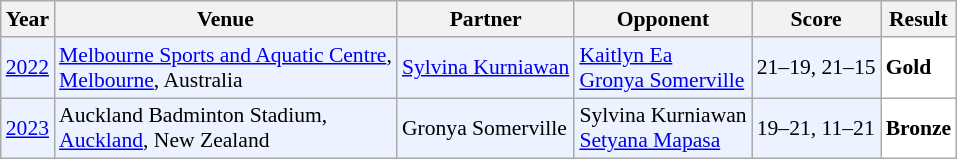<table class="sortable wikitable" style="font-size: 90%;">
<tr>
<th>Year</th>
<th>Venue</th>
<th>Partner</th>
<th>Opponent</th>
<th>Score</th>
<th>Result</th>
</tr>
<tr style="background:#ECF2FF">
<td align="center"><a href='#'>2022</a></td>
<td align="left"><a href='#'>Melbourne Sports and Aquatic Centre</a>,<br><a href='#'>Melbourne</a>, Australia</td>
<td align="left"> <a href='#'>Sylvina Kurniawan</a></td>
<td align="left"> <a href='#'>Kaitlyn Ea</a><br> <a href='#'>Gronya Somerville</a></td>
<td align="left">21–19, 21–15</td>
<td align="left" bgcolor="#ffffff"> <strong>Gold</strong></td>
</tr>
<tr style="background:#ECF2FF">
<td align="center"><a href='#'>2023</a></td>
<td align="left">Auckland Badminton Stadium,<br><a href='#'>Auckland</a>, New Zealand</td>
<td align="left"> Gronya Somerville</td>
<td align="left"> Sylvina Kurniawan<br> <a href='#'>Setyana Mapasa</a></td>
<td align="left">19–21, 11–21</td>
<td align="left" bgcolor="#ffffff"> <strong>Bronze</strong></td>
</tr>
</table>
